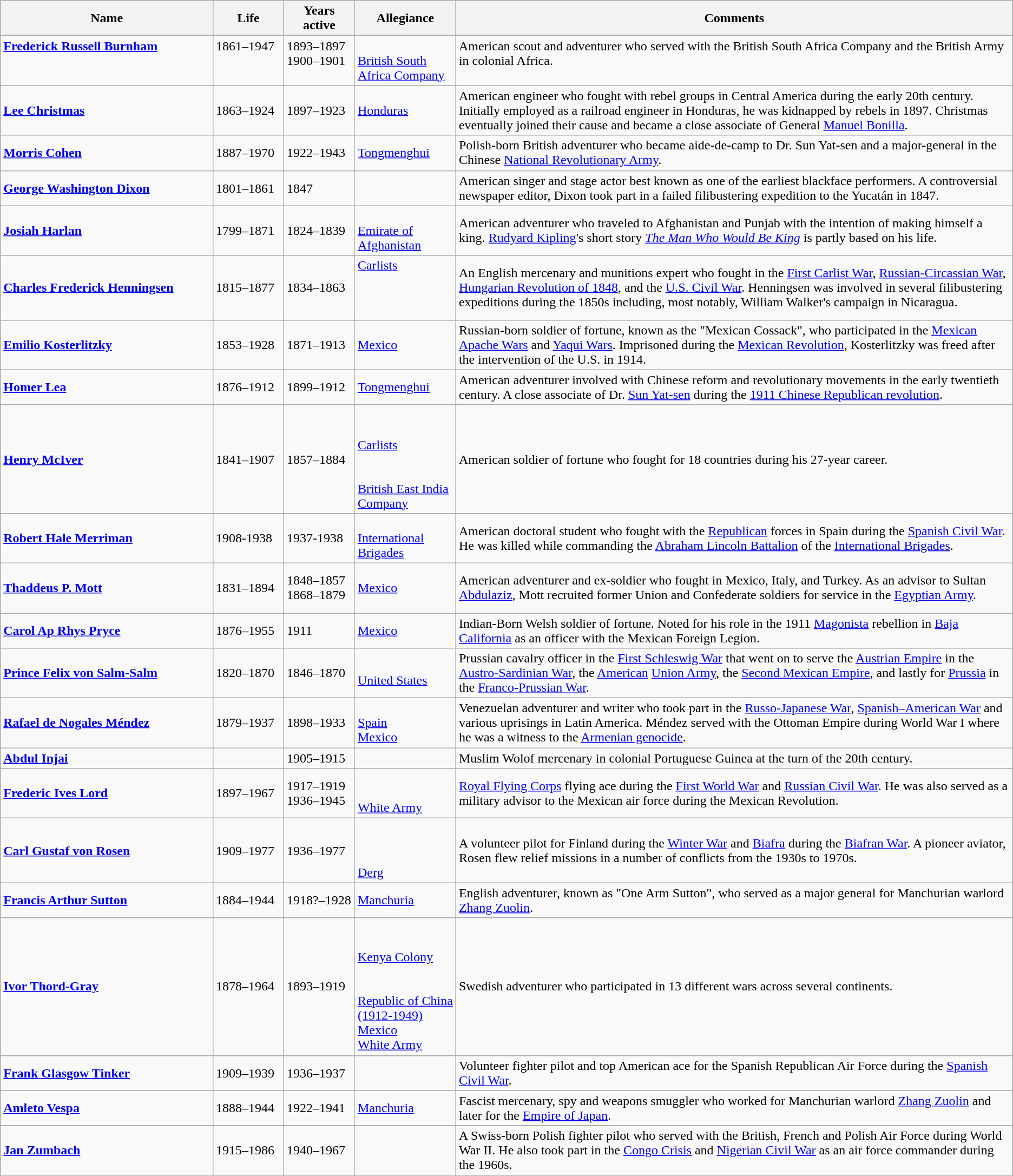<table class="sortable wikitable">
<tr>
<th style="width:21%;">Name</th>
<th style="width:7%;">Life</th>
<th style="width:7%;">Years active</th>
<th style="width:10%;">Allegiance<br></th>
<th style="width:55%;">Comments</th>
</tr>
<tr valign="top">
<td> <strong><a href='#'>Frederick Russell Burnham</a></strong></td>
<td>1861–1947</td>
<td>1893–1897 1900–1901</td>
<td> <br>  <a href='#'>British South Africa Company</a></td>
<td>American scout and adventurer who served with the British South Africa Company and the British Army in colonial Africa.</td>
</tr>
<tr>
<td> <strong><a href='#'>Lee Christmas</a></strong></td>
<td>1863–1924</td>
<td>1897–1923</td>
<td> <a href='#'>Honduras</a></td>
<td>American engineer who fought with rebel groups in Central America during the early 20th century. Initially employed as a railroad engineer in Honduras, he was kidnapped by rebels in 1897. Christmas eventually joined their cause and became a close associate of General <a href='#'>Manuel Bonilla</a>.</td>
</tr>
<tr>
<td>  <strong><a href='#'>Morris Cohen</a></strong></td>
<td>1887–1970</td>
<td>1922–1943</td>
<td> <a href='#'>Tongmenghui</a><br></td>
<td>Polish-born British adventurer who became aide-de-camp to Dr. Sun Yat-sen and a major-general in the Chinese <a href='#'>National Revolutionary Army</a>.</td>
</tr>
<tr>
<td> <strong><a href='#'>George Washington Dixon</a></strong></td>
<td>1801–1861</td>
<td>1847</td>
<td></td>
<td>American singer and stage actor best known as one of the earliest blackface performers. A controversial newspaper editor, Dixon took part in a failed filibustering expedition to the Yucatán in 1847.</td>
</tr>
<tr>
<td> <strong><a href='#'>Josiah Harlan</a></strong></td>
<td>1799–1871</td>
<td>1824–1839</td>
<td><br><a href='#'>Emirate of Afghanistan</a><br></td>
<td>American adventurer who traveled to Afghanistan and Punjab with the intention of making himself a king. <a href='#'>Rudyard Kipling</a>'s short story <em><a href='#'>The Man Who Would Be King</a></em> is partly based on his life.</td>
</tr>
<tr>
<td> <strong><a href='#'>Charles Frederick Henningsen</a></strong></td>
<td>1815–1877</td>
<td>1834–1863</td>
<td> <a href='#'>Carlists</a><br><br><br><br></td>
<td>An English mercenary and munitions expert who fought in the <a href='#'>First Carlist War</a>, <a href='#'>Russian-Circassian War</a>, <a href='#'>Hungarian Revolution of 1848</a>, and the <a href='#'>U.S. Civil War</a>. Henningsen was involved in several filibustering expeditions during the 1850s including, most notably, William Walker's campaign in Nicaragua.</td>
</tr>
<tr>
<td> <strong><a href='#'>Emilio Kosterlitzky</a></strong></td>
<td>1853–1928</td>
<td>1871–1913</td>
<td> <a href='#'>Mexico</a></td>
<td>Russian-born soldier of fortune, known as the "Mexican Cossack", who participated in the <a href='#'>Mexican Apache Wars</a> and <a href='#'>Yaqui Wars</a>. Imprisoned during the <a href='#'>Mexican Revolution</a>, Kosterlitzky was freed after the intervention of the U.S. in 1914.</td>
</tr>
<tr>
<td> <strong><a href='#'>Homer Lea</a></strong></td>
<td>1876–1912</td>
<td>1899–1912</td>
<td> <a href='#'>Tongmenghui</a></td>
<td>American adventurer involved with Chinese reform and revolutionary movements in the early twentieth century. A close associate of Dr. <a href='#'>Sun Yat-sen</a> during the <a href='#'>1911 Chinese Republican revolution</a>.</td>
</tr>
<tr>
<td> <strong><a href='#'>Henry McIver</a></strong></td>
<td>1841–1907</td>
<td>1857–1884</td>
<td><br><br>  <a href='#'>Carlists</a><br><br><br> <a href='#'>British East India Company</a></td>
<td>American soldier of fortune who fought for 18 countries during his 27-year career.</td>
</tr>
<tr>
<td> <strong><a href='#'>Robert Hale Merriman</a></strong></td>
<td>1908-1938</td>
<td>1937-1938</td>
<td><br> <a href='#'>International Brigades</a></td>
<td>American doctoral student who fought with the <a href='#'>Republican</a> forces in Spain during the <a href='#'>Spanish Civil War</a>. He was killed while commanding the <a href='#'>Abraham Lincoln Battalion</a> of the <a href='#'>International Brigades</a>.</td>
</tr>
<tr>
<td> <strong><a href='#'>Thaddeus P. Mott</a></strong></td>
<td>1831–1894</td>
<td>1848–1857<br>1868–1879</td>
<td><br> <a href='#'>Mexico</a><br><br></td>
<td>American adventurer and ex-soldier who fought in Mexico, Italy, and Turkey. As an advisor to Sultan <a href='#'>Abdulaziz</a>, Mott recruited former Union and Confederate soldiers for service in the <a href='#'>Egyptian Army</a>.</td>
</tr>
<tr>
<td> <strong><a href='#'>Carol Ap Rhys Pryce</a></strong></td>
<td>1876–1955</td>
<td>1911</td>
<td> <a href='#'>Mexico</a></td>
<td>Indian-Born Welsh soldier of fortune. Noted for his role in the 1911 <a href='#'>Magonista</a> rebellion in <a href='#'>Baja California</a> as an officer with the Mexican Foreign Legion.</td>
</tr>
<tr>
<td> <strong><a href='#'>Prince Felix von Salm-Salm</a></strong></td>
<td>1820–1870</td>
<td>1846–1870</td>
<td><br> <a href='#'>United States</a> <br></td>
<td>Prussian cavalry officer in the <a href='#'>First Schleswig War</a> that went on to serve the <a href='#'>Austrian Empire</a> in the <a href='#'>Austro-Sardinian War</a>, the <a href='#'>American</a> <a href='#'>Union Army</a>, the <a href='#'>Second Mexican Empire</a>, and lastly for <a href='#'>Prussia</a> in the <a href='#'>Franco-Prussian War</a>.</td>
</tr>
<tr>
<td> <strong><a href='#'>Rafael de Nogales Méndez</a></strong></td>
<td>1879–1937</td>
<td>1898–1933</td>
<td><br> <a href='#'>Spain</a><br>  <a href='#'>Mexico</a><br></td>
<td>Venezuelan adventurer and writer who took part in the <a href='#'>Russo-Japanese War</a>, <a href='#'>Spanish–American War</a> and various uprisings in Latin America. Méndez served with the Ottoman Empire during World War I where he was a witness to the <a href='#'>Armenian genocide</a>.</td>
</tr>
<tr>
<td> <strong><a href='#'>Abdul Injai</a></strong></td>
<td></td>
<td>1905–1915</td>
<td><br> </td>
<td>Muslim Wolof mercenary in colonial Portuguese Guinea at the turn of the 20th century.</td>
</tr>
<tr>
<td> <strong><a href='#'>Frederic Ives Lord</a></strong></td>
<td>1897–1967</td>
<td>1917–1919<br>1936–1945</td>
<td><br> <br>  <a href='#'>White Army</a><br></td>
<td><a href='#'>Royal Flying Corps</a> flying ace during the <a href='#'>First World War</a> and <a href='#'>Russian Civil War</a>. He was also served as a military advisor to the Mexican air force during the Mexican Revolution.</td>
</tr>
<tr>
<td> <strong><a href='#'>Carl Gustaf von Rosen</a></strong></td>
<td>1909–1977</td>
<td>1936–1977</td>
<td><br><br><br> <a href='#'>Derg</a></td>
<td>A volunteer pilot for Finland during the <a href='#'>Winter War</a> and <a href='#'>Biafra</a> during the <a href='#'>Biafran War</a>. A pioneer aviator, Rosen flew relief missions in a number of conflicts from the 1930s to 1970s.</td>
</tr>
<tr>
<td> <strong><a href='#'>Francis Arthur Sutton</a></strong></td>
<td>1884–1944</td>
<td>1918?–1928</td>
<td> <a href='#'>Manchuria</a></td>
<td>English adventurer, known as "One Arm Sutton", who served as a major general for Manchurian warlord <a href='#'>Zhang Zuolin</a>.</td>
</tr>
<tr>
<td> <strong><a href='#'>Ivor Thord-Gray</a></strong></td>
<td>1878–1964</td>
<td>1893–1919</td>
<td><br><br> <a href='#'>Kenya Colony</a><br><br> <br> <a href='#'>Republic of China (1912-1949)</a><br>  <a href='#'>Mexico</a><br>  <a href='#'>White Army</a></td>
<td>Swedish adventurer who participated in 13 different wars across several continents.</td>
</tr>
<tr>
<td> <strong><a href='#'>Frank Glasgow Tinker</a></strong></td>
<td>1909–1939</td>
<td>1936–1937</td>
<td></td>
<td>Volunteer fighter pilot and top American ace for the Spanish Republican Air Force during the <a href='#'>Spanish Civil War</a>.</td>
</tr>
<tr>
<td> <strong><a href='#'>Amleto Vespa</a></strong></td>
<td>1888–1944</td>
<td>1922–1941</td>
<td> <a href='#'>Manchuria</a><br> </td>
<td>Fascist mercenary, spy and weapons smuggler who worked for Manchurian warlord <a href='#'>Zhang Zuolin</a> and later for the <a href='#'>Empire of Japan</a>.</td>
</tr>
<tr>
<td> <strong><a href='#'>Jan Zumbach</a></strong></td>
<td>1915–1986</td>
<td>1940–1967</td>
<td><br><br><br></td>
<td>A Swiss-born Polish fighter pilot who served with the British, French and Polish Air Force during World War II. He also took part in the <a href='#'>Congo Crisis</a> and <a href='#'>Nigerian Civil War</a> as an air force commander during the 1960s.</td>
</tr>
</table>
